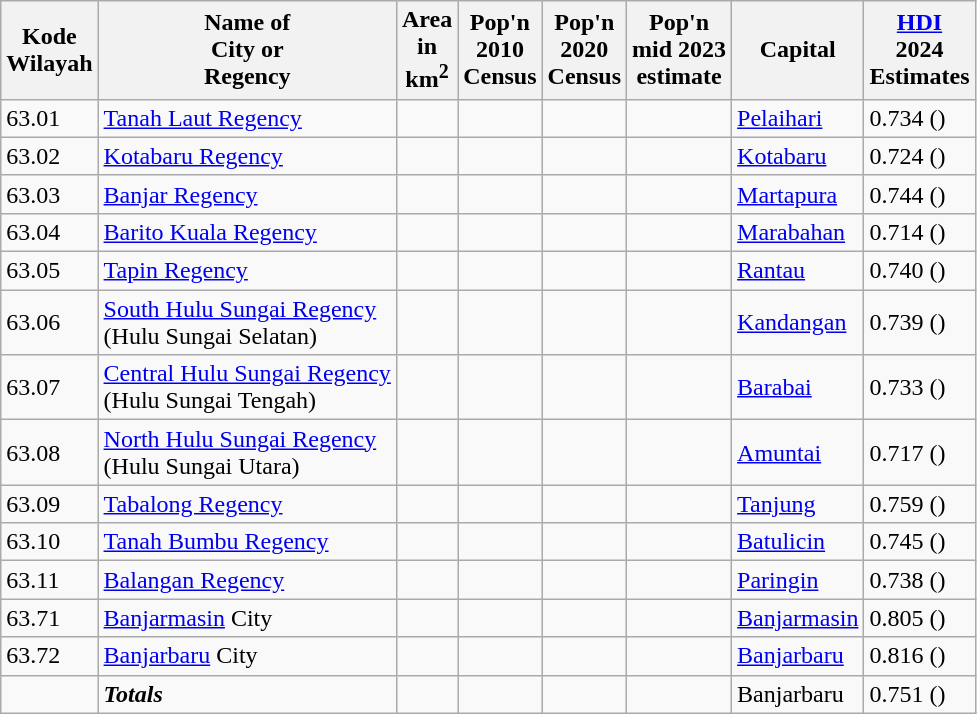<table class="wikitable sortable" style="margin-bottom: 0;">
<tr>
<th>Kode<br>Wilayah</th>
<th>Name of<br>City or<br>Regency</th>
<th>Area<br>in<br>km<sup>2</sup></th>
<th>Pop'n<br>2010<br>Census</th>
<th>Pop'n<br>2020<br>Census</th>
<th>Pop'n<br>mid 2023<br>estimate</th>
<th>Capital</th>
<th><a href='#'>HDI</a><br>2024<br> Estimates</th>
</tr>
<tr>
<td>63.01</td>
<td><a href='#'>Tanah Laut Regency</a></td>
<td align="right"></td>
<td align="right"></td>
<td align="right"></td>
<td align="right"></td>
<td><a href='#'>Pelaihari</a></td>
<td>0.734 ()</td>
</tr>
<tr>
<td>63.02</td>
<td><a href='#'>Kotabaru Regency</a></td>
<td align="right"></td>
<td align="right"></td>
<td align="right"></td>
<td align="right"></td>
<td><a href='#'>Kotabaru</a></td>
<td>0.724 ()</td>
</tr>
<tr>
<td>63.03</td>
<td><a href='#'>Banjar Regency</a></td>
<td align="right"></td>
<td align="right"></td>
<td align="right"></td>
<td align="right"></td>
<td><a href='#'>Martapura</a></td>
<td>0.744 ()</td>
</tr>
<tr>
<td>63.04</td>
<td><a href='#'>Barito Kuala Regency</a></td>
<td align="right"></td>
<td align="right"></td>
<td align="right"></td>
<td align="right"></td>
<td><a href='#'>Marabahan</a></td>
<td>0.714 ()</td>
</tr>
<tr>
<td>63.05</td>
<td><a href='#'>Tapin Regency</a></td>
<td align="right"></td>
<td align="right"></td>
<td align="right"></td>
<td align="right"></td>
<td><a href='#'>Rantau</a></td>
<td>0.740 ()</td>
</tr>
<tr>
<td>63.06</td>
<td><a href='#'>South Hulu Sungai Regency</a> <br>(Hulu Sungai Selatan)</td>
<td align="right"></td>
<td align="right"></td>
<td align="right"></td>
<td align="right"></td>
<td><a href='#'>Kandangan</a></td>
<td>0.739 ()</td>
</tr>
<tr>
<td>63.07</td>
<td><a href='#'>Central Hulu Sungai Regency</a> <br>(Hulu Sungai Tengah)</td>
<td align="right"></td>
<td align="right"></td>
<td align="right"></td>
<td align="right"></td>
<td><a href='#'>Barabai</a></td>
<td>0.733 ()</td>
</tr>
<tr>
<td>63.08</td>
<td><a href='#'>North Hulu Sungai Regency</a> <br>(Hulu Sungai Utara)</td>
<td align="right"></td>
<td align="right"></td>
<td align="right"></td>
<td align="right"></td>
<td><a href='#'>Amuntai</a></td>
<td>0.717 ()</td>
</tr>
<tr>
<td>63.09</td>
<td><a href='#'>Tabalong Regency</a></td>
<td align="right"></td>
<td align="right"></td>
<td align="right"></td>
<td align="right"></td>
<td><a href='#'>Tanjung</a></td>
<td>0.759 ()</td>
</tr>
<tr>
<td>63.10</td>
<td><a href='#'>Tanah Bumbu Regency</a></td>
<td align="right"></td>
<td align="right"></td>
<td align="right"></td>
<td align="right"></td>
<td><a href='#'>Batulicin</a></td>
<td>0.745 ()</td>
</tr>
<tr>
<td>63.11</td>
<td><a href='#'>Balangan Regency</a></td>
<td align="right"></td>
<td align="right"></td>
<td align="right"></td>
<td align="right"></td>
<td><a href='#'>Paringin</a></td>
<td>0.738 ()</td>
</tr>
<tr>
<td>63.71</td>
<td><a href='#'>Banjarmasin</a> City</td>
<td align="right"></td>
<td align="right"></td>
<td align="right"></td>
<td align="right"></td>
<td><a href='#'>Banjarmasin</a></td>
<td>0.805 ()</td>
</tr>
<tr>
<td>63.72</td>
<td><a href='#'>Banjarbaru</a> City</td>
<td align="right"></td>
<td align="right"></td>
<td align="right"></td>
<td align="right"></td>
<td><a href='#'>Banjarbaru</a></td>
<td>0.816 ()</td>
</tr>
<tr>
<td></td>
<td><strong><em>Totals</em></strong></td>
<td align="right"></td>
<td align="right"></td>
<td align="right"></td>
<td align="right"></td>
<td>Banjarbaru</td>
<td>0.751 ()</td>
</tr>
</table>
